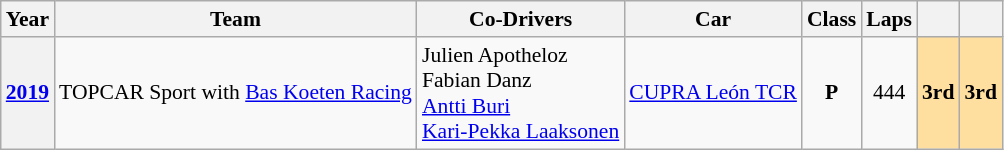<table class="wikitable" style="text-align:center; font-size:90%">
<tr>
<th>Year</th>
<th>Team</th>
<th>Co-Drivers</th>
<th>Car</th>
<th>Class</th>
<th>Laps</th>
<th></th>
<th></th>
</tr>
<tr>
<th><a href='#'>2019</a></th>
<td align="left"> TOPCAR Sport with <a href='#'>Bas Koeten Racing</a></td>
<td align="left"> Julien Apotheloz<br> Fabian Danz<br> <a href='#'>Antti Buri</a><br> <a href='#'>Kari-Pekka Laaksonen</a></td>
<td align="left"><a href='#'>CUPRA León TCR</a></td>
<td><strong><span>P</span></strong></td>
<td>444</td>
<td style="background:#FFDF9F;"><strong>3rd</strong></td>
<td style="background:#FFDF9F;"><strong>3rd</strong></td>
</tr>
</table>
